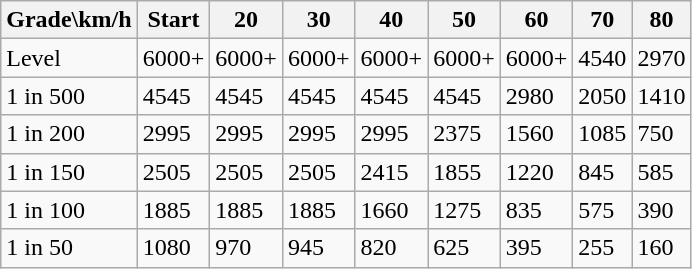<table class="wikitable">
<tr>
<th>Grade\km/h</th>
<th>Start</th>
<th>20</th>
<th>30</th>
<th>40</th>
<th>50</th>
<th>60</th>
<th>70</th>
<th>80</th>
</tr>
<tr>
<td>Level</td>
<td>6000+</td>
<td>6000+</td>
<td>6000+</td>
<td>6000+</td>
<td>6000+</td>
<td>6000+</td>
<td>4540</td>
<td>2970</td>
</tr>
<tr>
<td>1 in 500</td>
<td>4545</td>
<td>4545</td>
<td>4545</td>
<td>4545</td>
<td>4545</td>
<td>2980</td>
<td>2050</td>
<td>1410</td>
</tr>
<tr>
<td>1 in 200</td>
<td>2995</td>
<td>2995</td>
<td>2995</td>
<td>2995</td>
<td>2375</td>
<td>1560</td>
<td>1085</td>
<td>750</td>
</tr>
<tr>
<td>1 in 150</td>
<td>2505</td>
<td>2505</td>
<td>2505</td>
<td>2415</td>
<td>1855</td>
<td>1220</td>
<td>845</td>
<td>585</td>
</tr>
<tr>
<td>1 in 100</td>
<td>1885</td>
<td>1885</td>
<td>1885</td>
<td>1660</td>
<td>1275</td>
<td>835</td>
<td>575</td>
<td>390</td>
</tr>
<tr>
<td>1 in 50</td>
<td>1080</td>
<td>970</td>
<td>945</td>
<td>820</td>
<td>625</td>
<td>395</td>
<td>255</td>
<td>160</td>
</tr>
</table>
